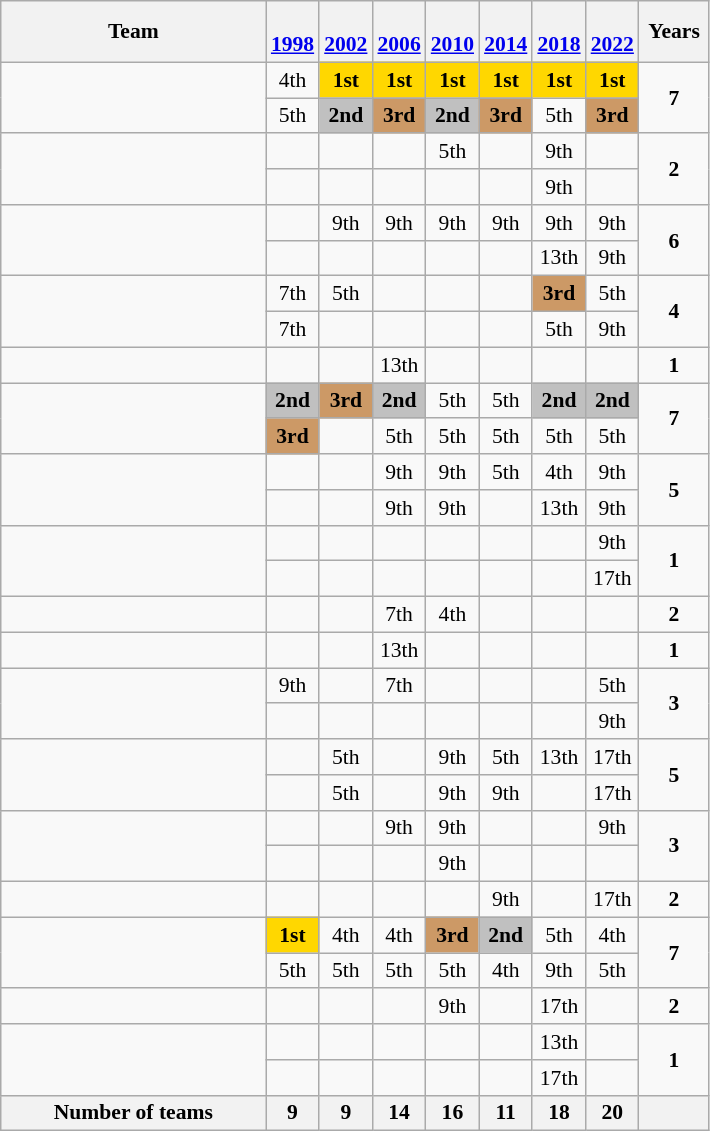<table class="wikitable" style="text-align:center; font-size:90%">
<tr>
<th width=170>Team</th>
<th width=25><br><a href='#'>1998</a></th>
<th width=25><br><a href='#'>2002</a></th>
<th width=25><br><a href='#'>2006</a></th>
<th width=25><br><a href='#'>2010</a></th>
<th width=25><br><a href='#'>2014</a></th>
<th width=25><br><a href='#'>2018</a></th>
<th width=25><br><a href='#'>2022</a></th>
<th width=40>Years</th>
</tr>
<tr>
<td rowspan=2 align=left></td>
<td>4th</td>
<td bgcolor=gold><strong>1st</strong></td>
<td bgcolor=gold><strong>1st</strong></td>
<td bgcolor=gold><strong>1st</strong></td>
<td bgcolor=gold><strong>1st</strong></td>
<td bgcolor=gold><strong>1st</strong></td>
<td bgcolor=gold><strong>1st</strong></td>
<td rowspan=2><strong>7</strong></td>
</tr>
<tr>
<td>5th</td>
<td bgcolor=silver><strong>2nd</strong></td>
<td bgcolor=cc9966><strong>3rd</strong></td>
<td bgcolor=silver><strong>2nd</strong></td>
<td bgcolor=cc9966><strong>3rd</strong></td>
<td>5th</td>
<td bgcolor=cc9966><strong>3rd</strong></td>
</tr>
<tr>
<td rowspan=2 align=left></td>
<td></td>
<td></td>
<td></td>
<td>5th</td>
<td></td>
<td>9th</td>
<td></td>
<td rowspan=2><strong>2</strong></td>
</tr>
<tr>
<td></td>
<td></td>
<td></td>
<td></td>
<td></td>
<td>9th</td>
<td></td>
</tr>
<tr>
<td rowspan=2 align=left></td>
<td></td>
<td>9th</td>
<td>9th</td>
<td>9th</td>
<td>9th</td>
<td>9th</td>
<td>9th</td>
<td rowspan=2><strong>6</strong></td>
</tr>
<tr>
<td></td>
<td></td>
<td></td>
<td></td>
<td></td>
<td>13th</td>
<td>9th</td>
</tr>
<tr>
<td rowspan=2 align=left></td>
<td>7th</td>
<td>5th</td>
<td></td>
<td></td>
<td></td>
<td bgcolor=cc9966><strong>3rd</strong></td>
<td>5th</td>
<td rowspan=2><strong>4</strong></td>
</tr>
<tr>
<td>7th</td>
<td></td>
<td></td>
<td></td>
<td></td>
<td>5th</td>
<td>9th</td>
</tr>
<tr>
<td align=left></td>
<td></td>
<td></td>
<td>13th</td>
<td></td>
<td></td>
<td></td>
<td></td>
<td><strong>1</strong></td>
</tr>
<tr>
<td rowspan=2 align=left></td>
<td bgcolor=silver><strong>2nd</strong></td>
<td bgcolor=cc9966><strong>3rd</strong></td>
<td bgcolor=silver><strong>2nd</strong></td>
<td>5th</td>
<td>5th</td>
<td bgcolor=silver><strong>2nd</strong></td>
<td bgcolor=silver><strong>2nd</strong></td>
<td rowspan=2><strong>7</strong></td>
</tr>
<tr>
<td bgcolor=cc9966><strong>3rd</strong></td>
<td></td>
<td>5th</td>
<td>5th</td>
<td>5th</td>
<td>5th</td>
<td>5th</td>
</tr>
<tr>
<td rowspan=2 align=left></td>
<td></td>
<td></td>
<td>9th</td>
<td>9th</td>
<td>5th</td>
<td>4th</td>
<td>9th</td>
<td rowspan=2><strong>5</strong></td>
</tr>
<tr>
<td></td>
<td></td>
<td>9th</td>
<td>9th</td>
<td></td>
<td>13th</td>
<td>9th</td>
</tr>
<tr>
<td rowspan=2 align=left></td>
<td></td>
<td></td>
<td></td>
<td></td>
<td></td>
<td></td>
<td>9th</td>
<td rowspan=2><strong>1</strong></td>
</tr>
<tr>
<td></td>
<td></td>
<td></td>
<td></td>
<td></td>
<td></td>
<td>17th</td>
</tr>
<tr>
<td align=left></td>
<td></td>
<td></td>
<td>7th</td>
<td>4th</td>
<td></td>
<td></td>
<td></td>
<td><strong>2</strong></td>
</tr>
<tr>
<td align=left></td>
<td></td>
<td></td>
<td>13th</td>
<td></td>
<td></td>
<td></td>
<td></td>
<td><strong>1</strong></td>
</tr>
<tr>
<td rowspan=2 align=left></td>
<td>9th</td>
<td></td>
<td>7th</td>
<td></td>
<td></td>
<td></td>
<td>5th</td>
<td rowspan=2><strong>3</strong></td>
</tr>
<tr>
<td></td>
<td></td>
<td></td>
<td></td>
<td></td>
<td></td>
<td>9th</td>
</tr>
<tr>
<td rowspan=2 align=left></td>
<td></td>
<td>5th</td>
<td></td>
<td>9th</td>
<td>5th</td>
<td>13th</td>
<td>17th</td>
<td rowspan=2><strong>5</strong></td>
</tr>
<tr>
<td></td>
<td>5th</td>
<td></td>
<td>9th</td>
<td>9th</td>
<td></td>
<td>17th</td>
</tr>
<tr>
<td rowspan=2 align=left></td>
<td></td>
<td></td>
<td>9th</td>
<td>9th</td>
<td></td>
<td></td>
<td>9th</td>
<td rowspan=2><strong>3</strong></td>
</tr>
<tr>
<td></td>
<td></td>
<td></td>
<td>9th</td>
<td></td>
<td></td>
<td></td>
</tr>
<tr>
<td align=left></td>
<td></td>
<td></td>
<td></td>
<td></td>
<td>9th</td>
<td></td>
<td>17th</td>
<td><strong>2</strong></td>
</tr>
<tr>
<td rowspan=2 align=left></td>
<td bgcolor=gold><strong>1st</strong></td>
<td>4th</td>
<td>4th</td>
<td bgcolor=cc9966><strong>3rd</strong></td>
<td bgcolor=silver><strong>2nd</strong></td>
<td>5th</td>
<td>4th</td>
<td rowspan=2><strong>7</strong></td>
</tr>
<tr>
<td>5th</td>
<td>5th</td>
<td>5th</td>
<td>5th</td>
<td>4th</td>
<td>9th</td>
<td>5th</td>
</tr>
<tr>
<td align=left></td>
<td></td>
<td></td>
<td></td>
<td>9th</td>
<td></td>
<td>17th</td>
<td></td>
<td><strong>2</strong></td>
</tr>
<tr>
<td rowspan=2 align=left></td>
<td></td>
<td></td>
<td></td>
<td></td>
<td></td>
<td>13th</td>
<td></td>
<td rowspan=2><strong>1</strong></td>
</tr>
<tr>
<td></td>
<td></td>
<td></td>
<td></td>
<td></td>
<td>17th</td>
</tr>
<tr>
<th>Number of teams</th>
<th>9</th>
<th>9</th>
<th>14</th>
<th>16</th>
<th>11</th>
<th>18</th>
<th>20</th>
<th></th>
</tr>
</table>
